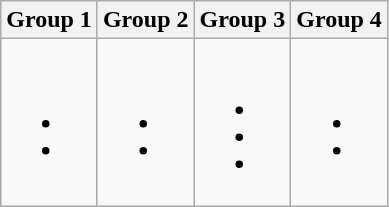<table class="wikitable" border="1">
<tr>
<th>Group 1</th>
<th>Group 2</th>
<th>Group 3</th>
<th>Group 4</th>
</tr>
<tr>
<td><br><ul><li></li><li></li></ul></td>
<td><br><ul><li></li><li></li></ul></td>
<td><br><ul><li></li><li></li><li></li></ul></td>
<td><br><ul><li></li><li></li></ul></td>
</tr>
</table>
